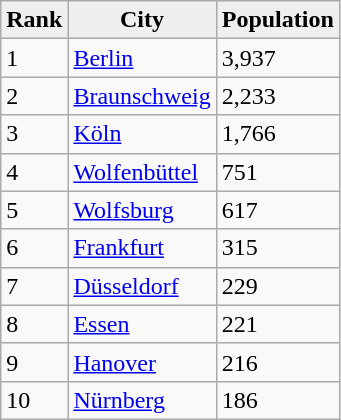<table class="wikitable">
<tr>
<th style="background:#efefef;">Rank</th>
<th style="background:#efefef;">City</th>
<th style="background:#efefef;">Population</th>
</tr>
<tr>
<td>1</td>
<td><a href='#'>Berlin</a></td>
<td>3,937</td>
</tr>
<tr>
<td>2</td>
<td><a href='#'>Braunschweig</a></td>
<td>2,233 </td>
</tr>
<tr>
<td>3</td>
<td><a href='#'>Köln</a></td>
<td>1,766 </td>
</tr>
<tr>
<td>4</td>
<td><a href='#'>Wolfenbüttel</a></td>
<td>751 </td>
</tr>
<tr>
<td>5</td>
<td><a href='#'>Wolfsburg</a></td>
<td>617 </td>
</tr>
<tr>
<td>6</td>
<td><a href='#'>Frankfurt</a></td>
<td>315 </td>
</tr>
<tr>
<td>7</td>
<td><a href='#'>Düsseldorf</a></td>
<td>229 </td>
</tr>
<tr>
<td>8</td>
<td><a href='#'>Essen</a></td>
<td>221 </td>
</tr>
<tr>
<td>9</td>
<td><a href='#'>Hanover</a></td>
<td>216 </td>
</tr>
<tr>
<td>10</td>
<td><a href='#'>Nürnberg</a></td>
<td>186 </td>
</tr>
</table>
